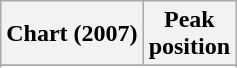<table class="wikitable plainrowheaders" style=text-align:center">
<tr>
<th>Chart (2007)</th>
<th>Peak<br>position</th>
</tr>
<tr>
</tr>
<tr>
</tr>
<tr>
</tr>
<tr>
</tr>
<tr>
</tr>
</table>
